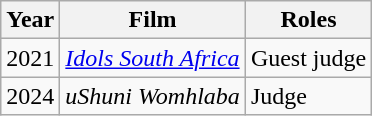<table class="wikitable">
<tr>
<th>Year</th>
<th>Film</th>
<th>Roles</th>
</tr>
<tr>
<td>2021</td>
<td><em><a href='#'>Idols South Africa</a></em></td>
<td>Guest judge</td>
</tr>
<tr>
<td>2024</td>
<td><em>uShuni Womhlaba</em></td>
<td>Judge</td>
</tr>
</table>
